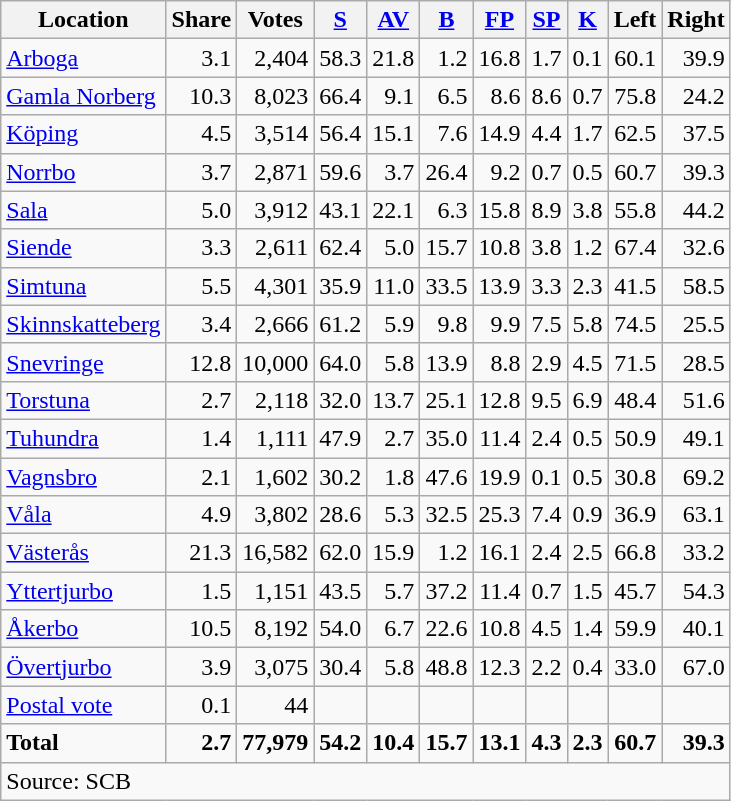<table class="wikitable sortable" style=text-align:right>
<tr>
<th>Location</th>
<th>Share</th>
<th>Votes</th>
<th><a href='#'>S</a></th>
<th><a href='#'>AV</a></th>
<th><a href='#'>B</a></th>
<th><a href='#'>FP</a></th>
<th><a href='#'>SP</a></th>
<th><a href='#'>K</a></th>
<th>Left</th>
<th>Right</th>
</tr>
<tr>
<td align=left><a href='#'>Arboga</a></td>
<td>3.1</td>
<td>2,404</td>
<td>58.3</td>
<td>21.8</td>
<td>1.2</td>
<td>16.8</td>
<td>1.7</td>
<td>0.1</td>
<td>60.1</td>
<td>39.9</td>
</tr>
<tr>
<td align=left><a href='#'>Gamla Norberg</a></td>
<td>10.3</td>
<td>8,023</td>
<td>66.4</td>
<td>9.1</td>
<td>6.5</td>
<td>8.6</td>
<td>8.6</td>
<td>0.7</td>
<td>75.8</td>
<td>24.2</td>
</tr>
<tr>
<td align=left><a href='#'>Köping</a></td>
<td>4.5</td>
<td>3,514</td>
<td>56.4</td>
<td>15.1</td>
<td>7.6</td>
<td>14.9</td>
<td>4.4</td>
<td>1.7</td>
<td>62.5</td>
<td>37.5</td>
</tr>
<tr>
<td align=left><a href='#'>Norrbo</a></td>
<td>3.7</td>
<td>2,871</td>
<td>59.6</td>
<td>3.7</td>
<td>26.4</td>
<td>9.2</td>
<td>0.7</td>
<td>0.5</td>
<td>60.7</td>
<td>39.3</td>
</tr>
<tr>
<td align=left><a href='#'>Sala</a></td>
<td>5.0</td>
<td>3,912</td>
<td>43.1</td>
<td>22.1</td>
<td>6.3</td>
<td>15.8</td>
<td>8.9</td>
<td>3.8</td>
<td>55.8</td>
<td>44.2</td>
</tr>
<tr>
<td align=left><a href='#'>Siende</a></td>
<td>3.3</td>
<td>2,611</td>
<td>62.4</td>
<td>5.0</td>
<td>15.7</td>
<td>10.8</td>
<td>3.8</td>
<td>1.2</td>
<td>67.4</td>
<td>32.6</td>
</tr>
<tr>
<td align=left><a href='#'>Simtuna</a></td>
<td>5.5</td>
<td>4,301</td>
<td>35.9</td>
<td>11.0</td>
<td>33.5</td>
<td>13.9</td>
<td>3.3</td>
<td>2.3</td>
<td>41.5</td>
<td>58.5</td>
</tr>
<tr>
<td align=left><a href='#'>Skinnskatteberg</a></td>
<td>3.4</td>
<td>2,666</td>
<td>61.2</td>
<td>5.9</td>
<td>9.8</td>
<td>9.9</td>
<td>7.5</td>
<td>5.8</td>
<td>74.5</td>
<td>25.5</td>
</tr>
<tr>
<td align=left><a href='#'>Snevringe</a></td>
<td>12.8</td>
<td>10,000</td>
<td>64.0</td>
<td>5.8</td>
<td>13.9</td>
<td>8.8</td>
<td>2.9</td>
<td>4.5</td>
<td>71.5</td>
<td>28.5</td>
</tr>
<tr>
<td align=left><a href='#'>Torstuna</a></td>
<td>2.7</td>
<td>2,118</td>
<td>32.0</td>
<td>13.7</td>
<td>25.1</td>
<td>12.8</td>
<td>9.5</td>
<td>6.9</td>
<td>48.4</td>
<td>51.6</td>
</tr>
<tr>
<td align=left><a href='#'>Tuhundra</a></td>
<td>1.4</td>
<td>1,111</td>
<td>47.9</td>
<td>2.7</td>
<td>35.0</td>
<td>11.4</td>
<td>2.4</td>
<td>0.5</td>
<td>50.9</td>
<td>49.1</td>
</tr>
<tr>
<td align=left><a href='#'>Vagnsbro</a></td>
<td>2.1</td>
<td>1,602</td>
<td>30.2</td>
<td>1.8</td>
<td>47.6</td>
<td>19.9</td>
<td>0.1</td>
<td>0.5</td>
<td>30.8</td>
<td>69.2</td>
</tr>
<tr>
<td align=left><a href='#'>Våla</a></td>
<td>4.9</td>
<td>3,802</td>
<td>28.6</td>
<td>5.3</td>
<td>32.5</td>
<td>25.3</td>
<td>7.4</td>
<td>0.9</td>
<td>36.9</td>
<td>63.1</td>
</tr>
<tr>
<td align=left><a href='#'>Västerås</a></td>
<td>21.3</td>
<td>16,582</td>
<td>62.0</td>
<td>15.9</td>
<td>1.2</td>
<td>16.1</td>
<td>2.4</td>
<td>2.5</td>
<td>66.8</td>
<td>33.2</td>
</tr>
<tr>
<td align=left><a href='#'>Yttertjurbo</a></td>
<td>1.5</td>
<td>1,151</td>
<td>43.5</td>
<td>5.7</td>
<td>37.2</td>
<td>11.4</td>
<td>0.7</td>
<td>1.5</td>
<td>45.7</td>
<td>54.3</td>
</tr>
<tr>
<td align=left><a href='#'>Åkerbo</a></td>
<td>10.5</td>
<td>8,192</td>
<td>54.0</td>
<td>6.7</td>
<td>22.6</td>
<td>10.8</td>
<td>4.5</td>
<td>1.4</td>
<td>59.9</td>
<td>40.1</td>
</tr>
<tr>
<td align=left><a href='#'>Övertjurbo</a></td>
<td>3.9</td>
<td>3,075</td>
<td>30.4</td>
<td>5.8</td>
<td>48.8</td>
<td>12.3</td>
<td>2.2</td>
<td>0.4</td>
<td>33.0</td>
<td>67.0</td>
</tr>
<tr>
<td align=left><a href='#'>Postal vote</a></td>
<td>0.1</td>
<td>44</td>
<td></td>
<td></td>
<td></td>
<td></td>
<td></td>
<td></td>
<td></td>
<td></td>
</tr>
<tr>
<td align=left><strong>Total</strong></td>
<td><strong>2.7</strong></td>
<td><strong>77,979</strong></td>
<td><strong>54.2</strong></td>
<td><strong>10.4</strong></td>
<td><strong>15.7</strong></td>
<td><strong>13.1</strong></td>
<td><strong>4.3</strong></td>
<td><strong>2.3</strong></td>
<td><strong>60.7</strong></td>
<td><strong>39.3</strong></td>
</tr>
<tr>
<td align=left colspan=11>Source: SCB </td>
</tr>
</table>
